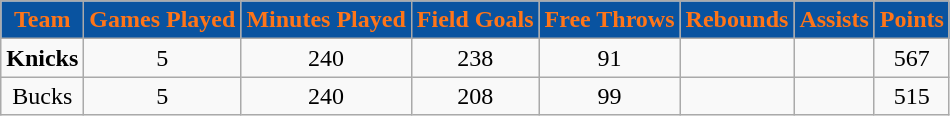<table class="wikitable">
<tr>
<th style="color:#FF7518; background:#0953a0;">Team</th>
<th style="color:#FF7518; background:#0953a0;">Games Played</th>
<th style="color:#FF7518; background:#0953a0;">Minutes Played</th>
<th style="color:#FF7518; background:#0953a0;">Field Goals</th>
<th style="color:#FF7518; background:#0953a0;">Free Throws</th>
<th style="color:#FF7518; background:#0953a0;">Rebounds</th>
<th style="color:#FF7518; background:#0953a0;">Assists</th>
<th style="color:#FF7518; background:#0953a0;">Points</th>
</tr>
<tr align="center">
<td><strong>Knicks</strong></td>
<td>5</td>
<td>240</td>
<td>238</td>
<td>91</td>
<td></td>
<td></td>
<td>567</td>
</tr>
<tr align="center">
<td>Bucks</td>
<td>5</td>
<td>240</td>
<td>208</td>
<td>99</td>
<td></td>
<td></td>
<td>515</td>
</tr>
</table>
